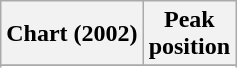<table class="wikitable sortable plainrowheaders" style="text-align:center">
<tr>
<th scope="col">Chart (2002)</th>
<th scope="col">Peak<br>position</th>
</tr>
<tr>
</tr>
<tr>
</tr>
<tr>
</tr>
<tr>
</tr>
</table>
